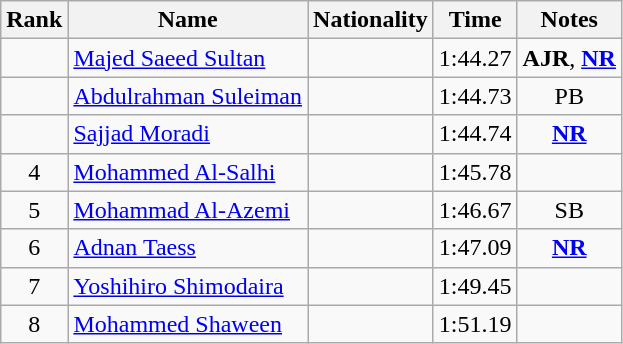<table class="wikitable sortable" style="text-align:center">
<tr>
<th>Rank</th>
<th>Name</th>
<th>Nationality</th>
<th>Time</th>
<th>Notes</th>
</tr>
<tr>
<td></td>
<td align=left><a href='#'>Majed Saeed Sultan</a></td>
<td align=left></td>
<td>1:44.27</td>
<td><strong>AJR</strong>, <strong><a href='#'>NR</a></strong></td>
</tr>
<tr>
<td></td>
<td align=left><a href='#'>Abdulrahman Suleiman</a></td>
<td align=left></td>
<td>1:44.73</td>
<td>PB</td>
</tr>
<tr>
<td></td>
<td align=left><a href='#'>Sajjad Moradi</a></td>
<td align=left></td>
<td>1:44.74</td>
<td><strong><a href='#'>NR</a></strong></td>
</tr>
<tr>
<td>4</td>
<td align=left><a href='#'>Mohammed Al-Salhi</a></td>
<td align=left></td>
<td>1:45.78</td>
<td></td>
</tr>
<tr>
<td>5</td>
<td align=left><a href='#'>Mohammad Al-Azemi</a></td>
<td align=left></td>
<td>1:46.67</td>
<td>SB</td>
</tr>
<tr>
<td>6</td>
<td align=left><a href='#'>Adnan Taess</a></td>
<td align=left></td>
<td>1:47.09</td>
<td><strong><a href='#'>NR</a></strong></td>
</tr>
<tr>
<td>7</td>
<td align=left><a href='#'>Yoshihiro Shimodaira</a></td>
<td align=left></td>
<td>1:49.45</td>
<td></td>
</tr>
<tr>
<td>8</td>
<td align=left><a href='#'>Mohammed Shaween</a></td>
<td align=left></td>
<td>1:51.19</td>
<td></td>
</tr>
</table>
